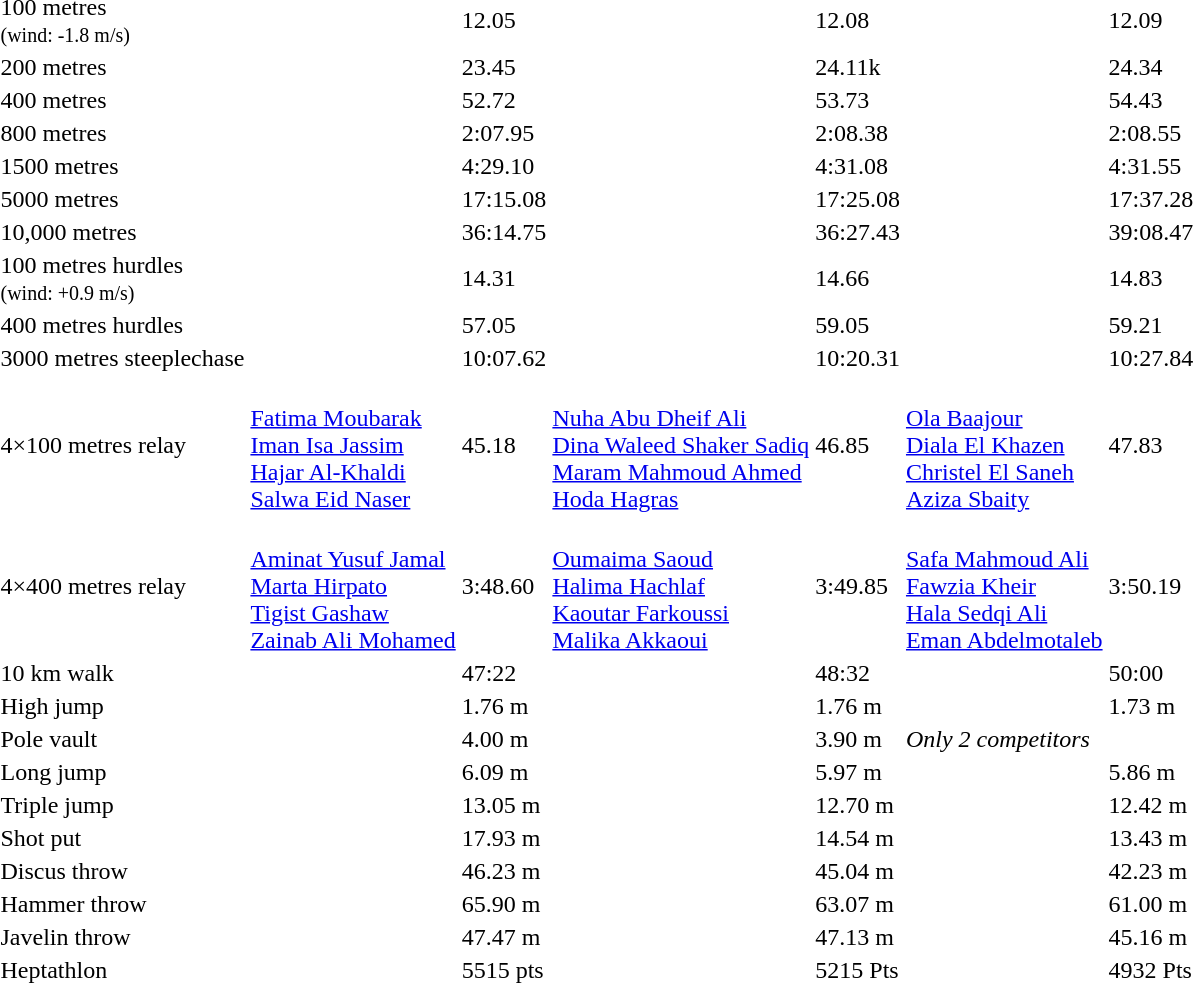<table>
<tr>
<td>100 metres<br><small>(wind: -1.8 m/s)</small></td>
<td></td>
<td>12.05</td>
<td></td>
<td>12.08</td>
<td></td>
<td>12.09</td>
</tr>
<tr>
<td>200 metres<br><small></small></td>
<td></td>
<td>23.45</td>
<td></td>
<td>24.11k</td>
<td></td>
<td>24.34</td>
</tr>
<tr>
<td>400 metres</td>
<td></td>
<td>52.72</td>
<td></td>
<td>53.73</td>
<td></td>
<td>54.43</td>
</tr>
<tr>
<td>800 metres</td>
<td></td>
<td>2:07.95</td>
<td></td>
<td>2:08.38</td>
<td></td>
<td>2:08.55</td>
</tr>
<tr>
<td>1500 metres</td>
<td></td>
<td>4:29.10</td>
<td></td>
<td>4:31.08</td>
<td></td>
<td>4:31.55</td>
</tr>
<tr>
<td>5000 metres</td>
<td></td>
<td>17:15.08</td>
<td></td>
<td>17:25.08</td>
<td></td>
<td>17:37.28</td>
</tr>
<tr>
<td>10,000 metres</td>
<td></td>
<td>36:14.75</td>
<td></td>
<td>36:27.43</td>
<td></td>
<td>39:08.47</td>
</tr>
<tr>
<td>100 metres hurdles<br><small>(wind: +0.9 m/s)</small></td>
<td></td>
<td>14.31</td>
<td></td>
<td>14.66</td>
<td></td>
<td>14.83</td>
</tr>
<tr>
<td>400 metres hurdles</td>
<td></td>
<td>57.05</td>
<td></td>
<td>59.05</td>
<td></td>
<td>59.21</td>
</tr>
<tr>
<td>3000 metres steeplechase</td>
<td></td>
<td>10:07.62</td>
<td></td>
<td>10:20.31</td>
<td></td>
<td>10:27.84</td>
</tr>
<tr>
<td>4×100 metres relay</td>
<td><br><a href='#'>Fatima Moubarak</a><br><a href='#'>Iman Isa Jassim</a><br><a href='#'>Hajar Al-Khaldi</a><br><a href='#'>Salwa Eid Naser</a></td>
<td>45.18</td>
<td><br><a href='#'>Nuha Abu Dheif Ali</a><br><a href='#'>Dina Waleed Shaker Sadiq</a><br><a href='#'>Maram Mahmoud Ahmed</a><br><a href='#'>Hoda Hagras</a></td>
<td>46.85</td>
<td><br><a href='#'>Ola Baajour</a><br><a href='#'>Diala El Khazen</a><br><a href='#'>Christel El Saneh</a><br><a href='#'>Aziza Sbaity</a></td>
<td>47.83</td>
</tr>
<tr>
<td>4×400 metres relay</td>
<td><br><a href='#'>Aminat Yusuf Jamal</a><br><a href='#'>Marta Hirpato</a><br><a href='#'>Tigist Gashaw</a><br><a href='#'>Zainab Ali Mohamed</a></td>
<td>3:48.60</td>
<td><br><a href='#'>Oumaima Saoud</a><br><a href='#'>Halima Hachlaf</a><br><a href='#'>Kaoutar Farkoussi</a><br><a href='#'>Malika Akkaoui</a></td>
<td>3:49.85</td>
<td><br><a href='#'>Safa Mahmoud Ali</a><br><a href='#'>Fawzia Kheir</a><br><a href='#'>Hala Sedqi Ali</a><br><a href='#'>Eman Abdelmotaleb</a></td>
<td>3:50.19 </td>
</tr>
<tr>
<td>10 km walk</td>
<td></td>
<td>47:22 </td>
<td></td>
<td>48:32</td>
<td></td>
<td>50:00</td>
</tr>
<tr>
<td>High jump</td>
<td></td>
<td>1.76 m</td>
<td></td>
<td>1.76 m</td>
<td></td>
<td>1.73 m</td>
</tr>
<tr>
<td>Pole vault</td>
<td></td>
<td>4.00 m</td>
<td></td>
<td>3.90 m</td>
<td><em>Only 2 competitors</em></td>
<td></td>
</tr>
<tr>
<td>Long jump</td>
<td></td>
<td>6.09 m</td>
<td></td>
<td>5.97 m</td>
<td></td>
<td>5.86 m</td>
</tr>
<tr>
<td>Triple jump</td>
<td></td>
<td>13.05 m</td>
<td></td>
<td>12.70 m</td>
<td></td>
<td>12.42 m</td>
</tr>
<tr>
<td>Shot put</td>
<td></td>
<td>17.93 m</td>
<td></td>
<td>14.54 m</td>
<td></td>
<td>13.43 m</td>
</tr>
<tr>
<td>Discus throw</td>
<td></td>
<td>46.23 m</td>
<td></td>
<td>45.04 m</td>
<td></td>
<td>42.23 m</td>
</tr>
<tr>
<td>Hammer throw</td>
<td></td>
<td>65.90 m</td>
<td></td>
<td>63.07 m</td>
<td></td>
<td>61.00 m</td>
</tr>
<tr>
<td>Javelin throw</td>
<td></td>
<td>47.47 m</td>
<td></td>
<td>47.13 m</td>
<td></td>
<td>45.16 m</td>
</tr>
<tr>
<td>Heptathlon</td>
<td></td>
<td>5515 pts</td>
<td></td>
<td>5215 Pts</td>
<td></td>
<td>4932 Pts</td>
</tr>
</table>
